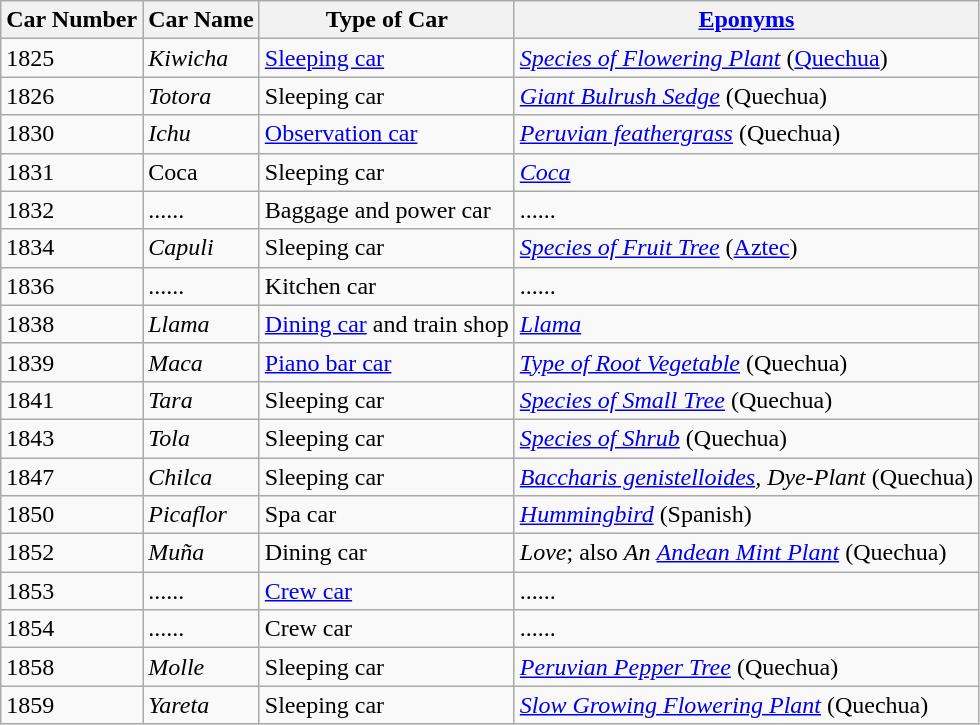<table class="wikitable">
<tr>
<th>Car Number</th>
<th>Car Name</th>
<th>Type of Car</th>
<th><a href='#'>Eponyms</a></th>
</tr>
<tr>
<td>1825</td>
<td><em>Kiwicha</em></td>
<td><a href='#'>Sleeping car</a></td>
<td><a href='#'><em>Species of Flowering Plant</em></a> (<a href='#'>Quechua</a>)</td>
</tr>
<tr>
<td>1826</td>
<td><em>Totora</em></td>
<td>Sleeping car</td>
<td><a href='#'><em>Giant Bulrush Sedge</em></a> (Quechua)</td>
</tr>
<tr>
<td>1830</td>
<td><em>Ichu</em></td>
<td><a href='#'>Observation car</a></td>
<td><a href='#'><em>Peruvian feathergrass</em></a> (Quechua)</td>
</tr>
<tr>
<td>1831</td>
<td>Coca</td>
<td>Sleeping car</td>
<td><em><a href='#'>Coca</a></em></td>
</tr>
<tr>
<td>1832</td>
<td>......</td>
<td>Baggage and power car</td>
<td>......</td>
</tr>
<tr>
<td>1834</td>
<td><em>Capuli</em></td>
<td>Sleeping car</td>
<td><a href='#'><em>Species of Fruit Tree</em></a> (<a href='#'>Aztec</a>)</td>
</tr>
<tr>
<td>1836</td>
<td>......</td>
<td>Kitchen car</td>
<td>......</td>
</tr>
<tr>
<td>1838</td>
<td><em>Llama</em></td>
<td><a href='#'>Dining car</a> and train shop</td>
<td><em><a href='#'>Llama</a></em></td>
</tr>
<tr>
<td>1839</td>
<td><em>Maca</em></td>
<td><a href='#'>Piano bar car</a></td>
<td><a href='#'><em>Type of Root Vegetable</em></a> (Quechua)</td>
</tr>
<tr>
<td>1841</td>
<td><em>Tara</em></td>
<td>Sleeping car</td>
<td><a href='#'><em>Species of Small Tree</em></a> (Quechua)</td>
</tr>
<tr>
<td>1843</td>
<td><em>Tola</em></td>
<td>Sleeping car</td>
<td><a href='#'><em>Species of Shrub</em></a> (Quechua)</td>
</tr>
<tr>
<td>1847</td>
<td><em>Chilca</em></td>
<td>Sleeping car</td>
<td><em><a href='#'>Baccharis genistelloides</a>, Dye-Plant</em> (Quechua)</td>
</tr>
<tr>
<td>1850</td>
<td><em>Picaflor</em></td>
<td>Spa car</td>
<td><em><a href='#'>Hummingbird</a></em> (Spanish)</td>
</tr>
<tr>
<td>1852</td>
<td><em>Muña</em></td>
<td>Dining car</td>
<td><em>Love</em>; also <em>An</em> <a href='#'><em>Andean Mint Plant</em></a> (Quechua)</td>
</tr>
<tr>
<td>1853</td>
<td>......</td>
<td><a href='#'>Crew car</a></td>
<td>......</td>
</tr>
<tr>
<td>1854</td>
<td>......</td>
<td>Crew car</td>
<td>......</td>
</tr>
<tr>
<td>1858</td>
<td><em>Molle</em></td>
<td>Sleeping car</td>
<td><a href='#'><em>Peruvian Pepper Tree</em></a> (Quechua)</td>
</tr>
<tr>
<td>1859</td>
<td><em>Yareta</em></td>
<td>Sleeping car</td>
<td><a href='#'><em>Slow Growing Flowering Plant</em></a> (Quechua)</td>
</tr>
</table>
